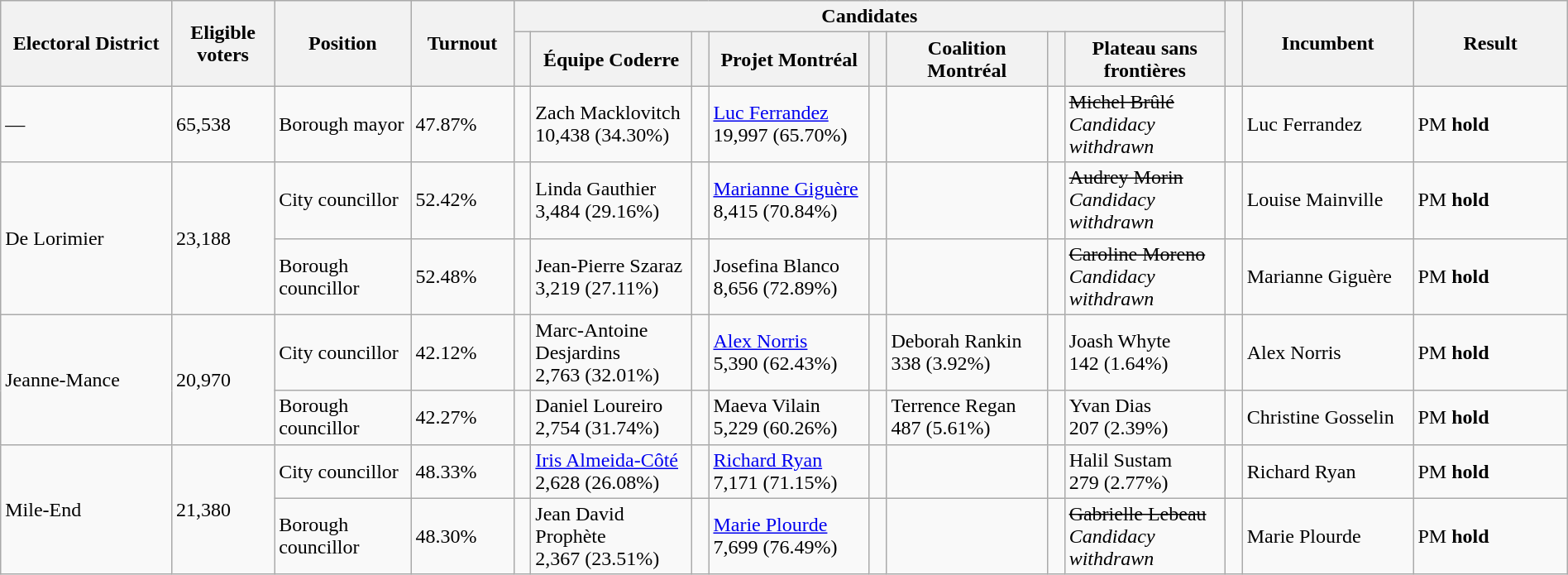<table class="wikitable" width="100%">
<tr>
<th width=10% rowspan=2>Electoral District</th>
<th width=6% rowspan=2>Eligible voters</th>
<th width=8% rowspan=2>Position</th>
<th width=6% rowspan=2>Turnout</th>
<th colspan=8>Candidates</th>
<th width=1% rowspan=2> </th>
<th width=10% rowspan=2>Incumbent</th>
<th width=9% rowspan=2>Result</th>
</tr>
<tr>
<th width=1% > </th>
<th width=9.4% >Équipe Coderre</th>
<th width=1% > </th>
<th width=9.4% ><span>Projet Montréal</span></th>
<th width=1% > </th>
<th width=9.4% >Coalition Montréal</th>
<th width=1% > </th>
<th width=9.4% >Plateau sans frontières</th>
</tr>
<tr>
<td>—</td>
<td>65,538</td>
<td>Borough mayor</td>
<td>47.87%</td>
<td></td>
<td>Zach Macklovitch <br> 10,438 (34.30%)</td>
<td> </td>
<td><a href='#'>Luc Ferrandez</a> <br> 19,997 (65.70%)</td>
<td></td>
<td></td>
<td></td>
<td><s>Michel Brûlé</s><br><em>Candidacy withdrawn</em></td>
<td> </td>
<td>Luc Ferrandez</td>
<td>PM <strong>hold</strong></td>
</tr>
<tr>
<td rowspan=2>De Lorimier</td>
<td rowspan=2>23,188</td>
<td>City councillor</td>
<td>52.42%</td>
<td></td>
<td>Linda Gauthier <br> 3,484 (29.16%)</td>
<td> </td>
<td><a href='#'>Marianne Giguère</a> <br> 8,415 (70.84%)</td>
<td></td>
<td></td>
<td></td>
<td><s>Audrey Morin</s><br><em>Candidacy withdrawn</em></td>
<td> </td>
<td>Louise Mainville</td>
<td>PM <strong>hold</strong></td>
</tr>
<tr>
<td>Borough councillor</td>
<td>52.48%</td>
<td></td>
<td>Jean-Pierre Szaraz <br> 3,219 (27.11%)</td>
<td> </td>
<td>Josefina Blanco <br> 8,656 (72.89%)</td>
<td></td>
<td></td>
<td></td>
<td><s>Caroline Moreno</s><br><em>Candidacy withdrawn</em></td>
<td> </td>
<td>Marianne Giguère</td>
<td>PM <strong>hold</strong></td>
</tr>
<tr>
<td rowspan=2>Jeanne-Mance</td>
<td rowspan=2>20,970</td>
<td>City councillor</td>
<td>42.12%</td>
<td></td>
<td>Marc-Antoine Desjardins <br> 2,763 (32.01%)</td>
<td> </td>
<td><a href='#'>Alex Norris</a> <br> 5,390 (62.43%)</td>
<td></td>
<td>Deborah Rankin <br> 338 (3.92%)</td>
<td></td>
<td>Joash Whyte <br> 142 (1.64%)</td>
<td> </td>
<td>Alex Norris</td>
<td>PM <strong>hold</strong></td>
</tr>
<tr>
<td>Borough councillor</td>
<td>42.27%</td>
<td></td>
<td>Daniel Loureiro <br> 2,754 (31.74%)</td>
<td> </td>
<td>Maeva Vilain <br> 5,229 (60.26%)</td>
<td></td>
<td>Terrence Regan <br> 487 (5.61%)</td>
<td></td>
<td>Yvan Dias <br> 207 (2.39%)</td>
<td> </td>
<td>Christine Gosselin</td>
<td>PM <strong>hold</strong></td>
</tr>
<tr>
<td rowspan=2>Mile-End</td>
<td rowspan=2>21,380</td>
<td>City councillor</td>
<td>48.33%</td>
<td></td>
<td><a href='#'>Iris Almeida-Côté</a> <br> 2,628 (26.08%)</td>
<td> </td>
<td><a href='#'>Richard Ryan</a> <br> 7,171 (71.15%)</td>
<td></td>
<td></td>
<td></td>
<td>Halil Sustam <br> 279 (2.77%)</td>
<td> </td>
<td>Richard Ryan</td>
<td>PM <strong>hold</strong></td>
</tr>
<tr>
<td>Borough councillor</td>
<td>48.30%</td>
<td></td>
<td>Jean David Prophète<br>2,367 (23.51%)</td>
<td> </td>
<td><a href='#'>Marie Plourde</a><br>7,699 (76.49%)</td>
<td></td>
<td></td>
<td></td>
<td><s>Gabrielle Lebeau</s><br><em>Candidacy withdrawn</em></td>
<td> </td>
<td>Marie Plourde</td>
<td>PM <strong>hold</strong></td>
</tr>
</table>
